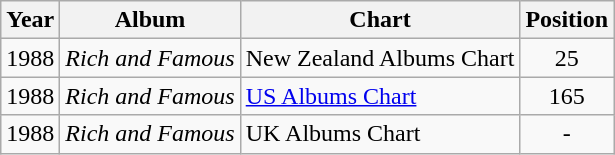<table class="wikitable">
<tr>
<th>Year</th>
<th>Album</th>
<th>Chart</th>
<th>Position</th>
</tr>
<tr>
<td>1988</td>
<td><em>Rich and Famous</em></td>
<td>New Zealand Albums Chart</td>
<td align="center">25</td>
</tr>
<tr>
<td>1988</td>
<td><em>Rich and Famous</em></td>
<td><a href='#'>US Albums Chart</a></td>
<td align="center">165</td>
</tr>
<tr>
<td>1988</td>
<td><em>Rich and Famous</em></td>
<td>UK Albums Chart</td>
<td align="center">-</td>
</tr>
</table>
